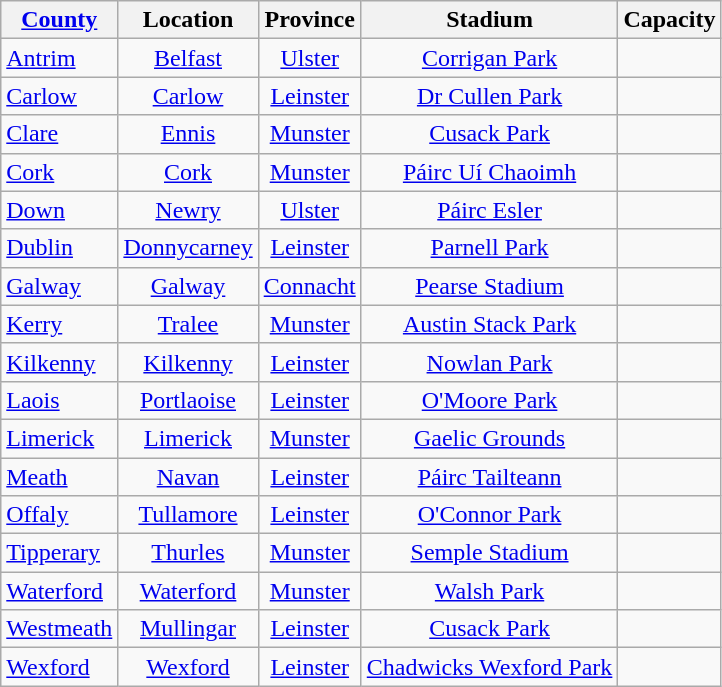<table class="wikitable sortable" style="text-align:center">
<tr>
<th><a href='#'>County</a></th>
<th>Location</th>
<th>Province</th>
<th>Stadium</th>
<th>Capacity</th>
</tr>
<tr>
<td style="text-align:left"> <a href='#'>Antrim</a></td>
<td><a href='#'>Belfast</a></td>
<td><a href='#'>Ulster</a></td>
<td><a href='#'>Corrigan Park</a></td>
<td></td>
</tr>
<tr>
<td style="text-align:left"> <a href='#'>Carlow</a></td>
<td><a href='#'>Carlow</a></td>
<td><a href='#'>Leinster</a></td>
<td><a href='#'>Dr Cullen Park</a></td>
<td></td>
</tr>
<tr>
<td style="text-align:left"> <a href='#'>Clare</a></td>
<td><a href='#'>Ennis</a></td>
<td><a href='#'>Munster</a></td>
<td><a href='#'>Cusack Park</a></td>
<td></td>
</tr>
<tr>
<td style="text-align:left"> <a href='#'>Cork</a></td>
<td><a href='#'>Cork</a></td>
<td><a href='#'>Munster</a></td>
<td><a href='#'>Páirc Uí Chaoimh</a></td>
<td></td>
</tr>
<tr>
<td style="text-align:left"> <a href='#'>Down</a></td>
<td><a href='#'>Newry</a></td>
<td><a href='#'>Ulster</a></td>
<td><a href='#'>Páirc Esler</a></td>
<td></td>
</tr>
<tr>
<td style="text-align:left"> <a href='#'>Dublin</a></td>
<td><a href='#'>Donnycarney</a></td>
<td><a href='#'>Leinster</a></td>
<td><a href='#'>Parnell Park</a></td>
<td></td>
</tr>
<tr>
<td style="text-align:left"> <a href='#'>Galway</a></td>
<td><a href='#'>Galway</a></td>
<td><a href='#'>Connacht</a></td>
<td><a href='#'>Pearse Stadium</a></td>
<td></td>
</tr>
<tr>
<td style="text-align:left"> <a href='#'>Kerry</a></td>
<td><a href='#'>Tralee</a></td>
<td><a href='#'>Munster</a></td>
<td><a href='#'>Austin Stack Park</a></td>
<td></td>
</tr>
<tr>
<td style="text-align:left"> <a href='#'>Kilkenny</a></td>
<td><a href='#'>Kilkenny</a></td>
<td><a href='#'>Leinster</a></td>
<td><a href='#'>Nowlan Park</a></td>
<td></td>
</tr>
<tr>
<td style="text-align:left"> <a href='#'>Laois</a></td>
<td><a href='#'>Portlaoise</a></td>
<td><a href='#'>Leinster</a></td>
<td><a href='#'>O'Moore Park</a></td>
<td></td>
</tr>
<tr>
<td style="text-align:left"> <a href='#'>Limerick</a></td>
<td><a href='#'>Limerick</a></td>
<td><a href='#'>Munster</a></td>
<td><a href='#'>Gaelic Grounds</a></td>
<td></td>
</tr>
<tr>
<td style="text-align:left"> <a href='#'>Meath</a></td>
<td><a href='#'>Navan</a></td>
<td><a href='#'>Leinster</a></td>
<td><a href='#'>Páirc Tailteann</a></td>
<td></td>
</tr>
<tr>
<td style="text-align:left"> <a href='#'>Offaly</a></td>
<td><a href='#'>Tullamore</a></td>
<td><a href='#'>Leinster</a></td>
<td><a href='#'>O'Connor Park</a></td>
<td></td>
</tr>
<tr>
<td style="text-align:left"> <a href='#'>Tipperary</a></td>
<td><a href='#'>Thurles</a></td>
<td><a href='#'>Munster</a></td>
<td><a href='#'>Semple Stadium</a></td>
<td></td>
</tr>
<tr>
<td style="text-align:left"> <a href='#'>Waterford</a></td>
<td><a href='#'>Waterford</a></td>
<td><a href='#'>Munster</a></td>
<td><a href='#'>Walsh Park</a></td>
<td></td>
</tr>
<tr>
<td style="text-align:left"> <a href='#'>Westmeath</a></td>
<td><a href='#'>Mullingar</a></td>
<td><a href='#'>Leinster</a></td>
<td><a href='#'>Cusack Park</a></td>
<td></td>
</tr>
<tr>
<td style="text-align:left"> <a href='#'>Wexford</a></td>
<td><a href='#'>Wexford</a></td>
<td><a href='#'>Leinster</a></td>
<td><a href='#'>Chadwicks Wexford Park</a></td>
<td></td>
</tr>
</table>
